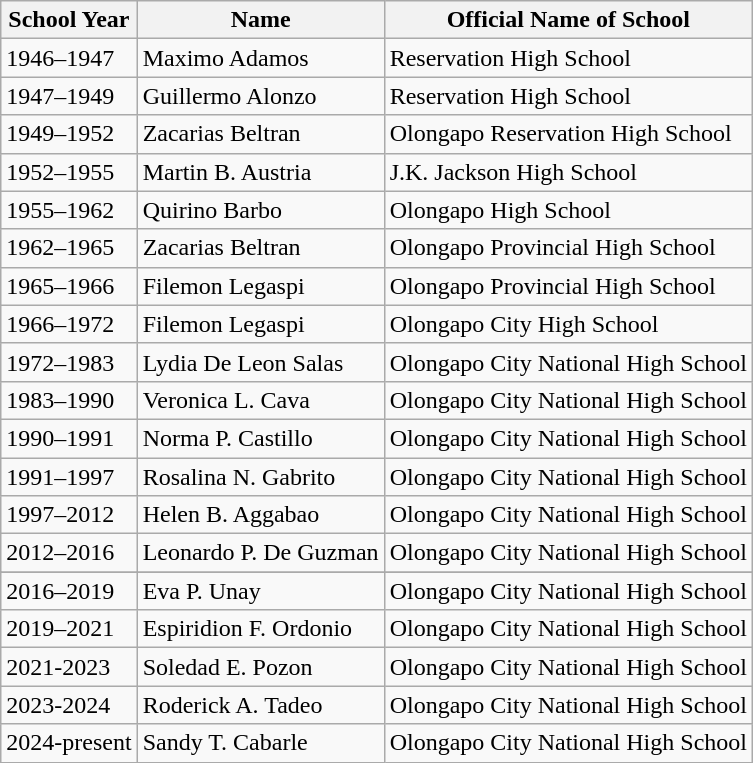<table class="wikitable">
<tr>
<th>School Year</th>
<th>Name</th>
<th>Official Name of School</th>
</tr>
<tr>
<td>1946–1947</td>
<td>Maximo Adamos</td>
<td>Reservation High School</td>
</tr>
<tr>
<td>1947–1949</td>
<td>Guillermo Alonzo</td>
<td>Reservation High School</td>
</tr>
<tr>
<td>1949–1952</td>
<td>Zacarias Beltran</td>
<td>Olongapo Reservation High School</td>
</tr>
<tr>
<td>1952–1955</td>
<td>Martin B. Austria</td>
<td>J.K. Jackson High School</td>
</tr>
<tr>
<td>1955–1962</td>
<td>Quirino Barbo</td>
<td>Olongapo High School</td>
</tr>
<tr>
<td>1962–1965</td>
<td>Zacarias Beltran</td>
<td>Olongapo Provincial High School</td>
</tr>
<tr>
<td>1965–1966</td>
<td>Filemon Legaspi</td>
<td>Olongapo Provincial High School</td>
</tr>
<tr>
<td>1966–1972</td>
<td>Filemon Legaspi</td>
<td>Olongapo City High School</td>
</tr>
<tr>
<td>1972–1983</td>
<td>Lydia De Leon Salas</td>
<td>Olongapo City National High School</td>
</tr>
<tr>
<td>1983–1990</td>
<td>Veronica L. Cava</td>
<td>Olongapo City National High School</td>
</tr>
<tr>
<td>1990–1991</td>
<td>Norma P. Castillo</td>
<td>Olongapo City National High School</td>
</tr>
<tr>
<td>1991–1997</td>
<td>Rosalina N. Gabrito</td>
<td>Olongapo City National High School</td>
</tr>
<tr>
<td>1997–2012</td>
<td>Helen B. Aggabao</td>
<td>Olongapo City National High School</td>
</tr>
<tr>
<td>2012–2016</td>
<td>Leonardo P. De Guzman</td>
<td>Olongapo City National High School</td>
</tr>
<tr>
</tr>
<tr>
<td>2016–2019</td>
<td>Eva P. Unay</td>
<td>Olongapo City National High School</td>
</tr>
<tr>
<td>2019–2021</td>
<td>Espiridion F. Ordonio</td>
<td>Olongapo City National High School</td>
</tr>
<tr>
<td>2021-2023</td>
<td>Soledad E. Pozon</td>
<td>Olongapo City National High School</td>
</tr>
<tr>
<td>2023-2024</td>
<td>Roderick A. Tadeo</td>
<td>Olongapo City National High School</td>
</tr>
<tr>
<td>2024-present</td>
<td>Sandy T. Cabarle</td>
<td>Olongapo City National High School</td>
</tr>
</table>
